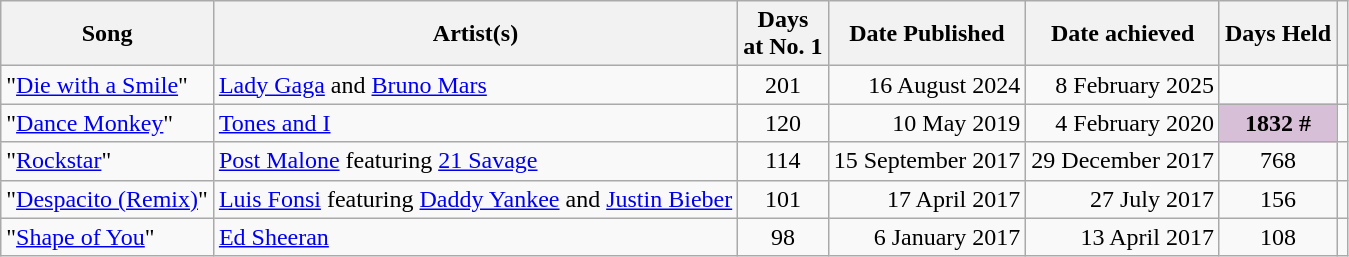<table class="wikitable sortable">
<tr>
<th>Song</th>
<th>Artist(s)</th>
<th>Days<br>at No. 1</th>
<th>Date Published</th>
<th>Date achieved</th>
<th>Days Held</th>
<th class="unsortable"></th>
</tr>
<tr>
<td>"<a href='#'>Die with a Smile</a>"</td>
<td><a href='#'>Lady Gaga</a> and <a href='#'>Bruno Mars</a></td>
<td style="text-align:center;">201</td>
<td style="text-align:right;">16 August 2024</td>
<td style="text-align:right;">8 February 2025 </td>
<td style="text-align:center "><strong></strong></td>
<td style="text-align:center;"></td>
</tr>
<tr>
<td>"<a href='#'>Dance Monkey</a>"</td>
<td><a href='#'>Tones and I</a></td>
<td style="text-align:center;">120</td>
<td style="text-align:right;">10 May 2019</td>
<td style="text-align:right;">4 February 2020</td>
<td style="text-align:center; background-color:#D8BFD8"><strong>1832 #</strong> </td>
<td style="text-align:center;"></td>
</tr>
<tr>
<td>"<a href='#'>Rockstar</a>"</td>
<td><a href='#'>Post Malone</a> featuring <a href='#'>21 Savage</a></td>
<td style="text-align:center;">114</td>
<td style="text-align:right;">15 September 2017</td>
<td style="text-align:right;">29 December 2017</td>
<td style="text-align:center;">768 </td>
<td style="text-align:center;"></td>
</tr>
<tr>
<td>"<a href='#'>Despacito (Remix)</a>"</td>
<td><a href='#'>Luis Fonsi</a> featuring <a href='#'>Daddy Yankee</a> and <a href='#'>Justin Bieber</a></td>
<td style="text-align:center;">101</td>
<td style="text-align:right;">17 April 2017</td>
<td style="text-align:right;">27 July 2017</td>
<td style="text-align:center;">156 </td>
<td style="text-align:center;"></td>
</tr>
<tr>
<td>"<a href='#'>Shape of You</a>"</td>
<td><a href='#'>Ed Sheeran</a></td>
<td style="text-align:center;">98</td>
<td style="text-align:right;">6 January 2017</td>
<td style="text-align:right;">13 April 2017</td>
<td style="text-align:center;">108</td>
<td style="text-align:center;"></td>
</tr>
</table>
